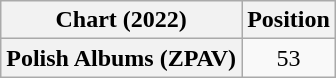<table class="wikitable sortable plainrowheaders" style="text-align:center">
<tr>
<th scope="col">Chart (2022)</th>
<th scope="col">Position</th>
</tr>
<tr>
<th scope="row">Polish Albums (ZPAV)</th>
<td>53</td>
</tr>
</table>
